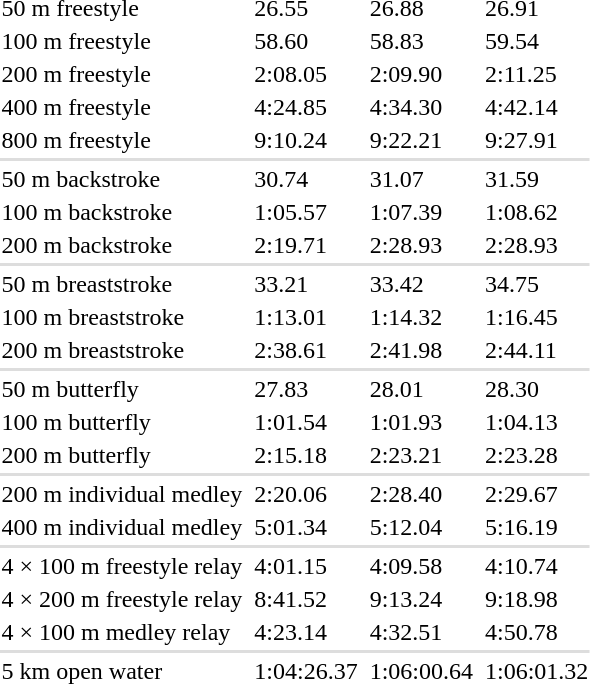<table>
<tr>
<td>50 m freestyle</td>
<td></td>
<td>26.55</td>
<td></td>
<td>26.88</td>
<td></td>
<td>26.91</td>
</tr>
<tr>
<td>100 m freestyle</td>
<td></td>
<td>58.60</td>
<td></td>
<td>58.83</td>
<td></td>
<td>59.54</td>
</tr>
<tr>
<td>200 m freestyle</td>
<td></td>
<td>2:08.05</td>
<td></td>
<td>2:09.90</td>
<td></td>
<td>2:11.25</td>
</tr>
<tr>
<td>400 m freestyle</td>
<td></td>
<td>4:24.85</td>
<td></td>
<td>4:34.30</td>
<td></td>
<td>4:42.14</td>
</tr>
<tr>
<td>800 m freestyle</td>
<td></td>
<td>9:10.24</td>
<td></td>
<td>9:22.21</td>
<td></td>
<td>9:27.91</td>
</tr>
<tr bgcolor=#ddd>
<td colspan=8></td>
</tr>
<tr>
<td>50 m backstroke</td>
<td></td>
<td>30.74</td>
<td></td>
<td>31.07</td>
<td></td>
<td>31.59</td>
</tr>
<tr>
<td>100 m backstroke</td>
<td></td>
<td>1:05.57</td>
<td></td>
<td>1:07.39</td>
<td></td>
<td>1:08.62</td>
</tr>
<tr>
<td>200 m backstroke</td>
<td></td>
<td>2:19.71</td>
<td></td>
<td>2:28.93</td>
<td></td>
<td>2:28.93</td>
</tr>
<tr bgcolor=#ddd>
<td colspan=8></td>
</tr>
<tr>
<td>50 m breaststroke</td>
<td></td>
<td>33.21</td>
<td></td>
<td>33.42</td>
<td></td>
<td>34.75</td>
</tr>
<tr>
<td>100 m breaststroke</td>
<td></td>
<td>1:13.01</td>
<td></td>
<td>1:14.32</td>
<td></td>
<td>1:16.45</td>
</tr>
<tr>
<td>200 m breaststroke</td>
<td></td>
<td>2:38.61</td>
<td></td>
<td>2:41.98</td>
<td></td>
<td>2:44.11</td>
</tr>
<tr bgcolor=#ddd>
<td colspan=8></td>
</tr>
<tr>
<td>50 m butterfly</td>
<td></td>
<td>27.83</td>
<td></td>
<td>28.01</td>
<td></td>
<td>28.30</td>
</tr>
<tr>
<td>100 m butterfly</td>
<td></td>
<td>1:01.54</td>
<td></td>
<td>1:01.93</td>
<td></td>
<td>1:04.13</td>
</tr>
<tr>
<td>200 m butterfly</td>
<td></td>
<td>2:15.18</td>
<td></td>
<td>2:23.21</td>
<td></td>
<td>2:23.28</td>
</tr>
<tr bgcolor=#ddd>
<td colspan=8></td>
</tr>
<tr>
<td>200 m individual medley</td>
<td></td>
<td>2:20.06</td>
<td></td>
<td>2:28.40</td>
<td></td>
<td>2:29.67</td>
</tr>
<tr>
<td>400 m individual medley</td>
<td></td>
<td>5:01.34</td>
<td></td>
<td>5:12.04</td>
<td></td>
<td>5:16.19</td>
</tr>
<tr bgcolor=#ddd>
<td colspan=8></td>
</tr>
<tr>
<td>4 × 100 m freestyle relay</td>
<td></td>
<td>4:01.15</td>
<td></td>
<td>4:09.58</td>
<td></td>
<td>4:10.74</td>
</tr>
<tr>
<td>4 × 200 m freestyle relay</td>
<td></td>
<td>8:41.52</td>
<td></td>
<td>9:13.24</td>
<td></td>
<td>9:18.98</td>
</tr>
<tr>
<td>4 × 100 m medley relay</td>
<td></td>
<td>4:23.14</td>
<td></td>
<td>4:32.51</td>
<td></td>
<td>4:50.78</td>
</tr>
<tr bgcolor=#ddd>
<td colspan=8></td>
</tr>
<tr>
<td>5 km open water</td>
<td></td>
<td>1:04:26.37</td>
<td></td>
<td>1:06:00.64</td>
<td></td>
<td>1:06:01.32</td>
</tr>
<tr>
</tr>
</table>
